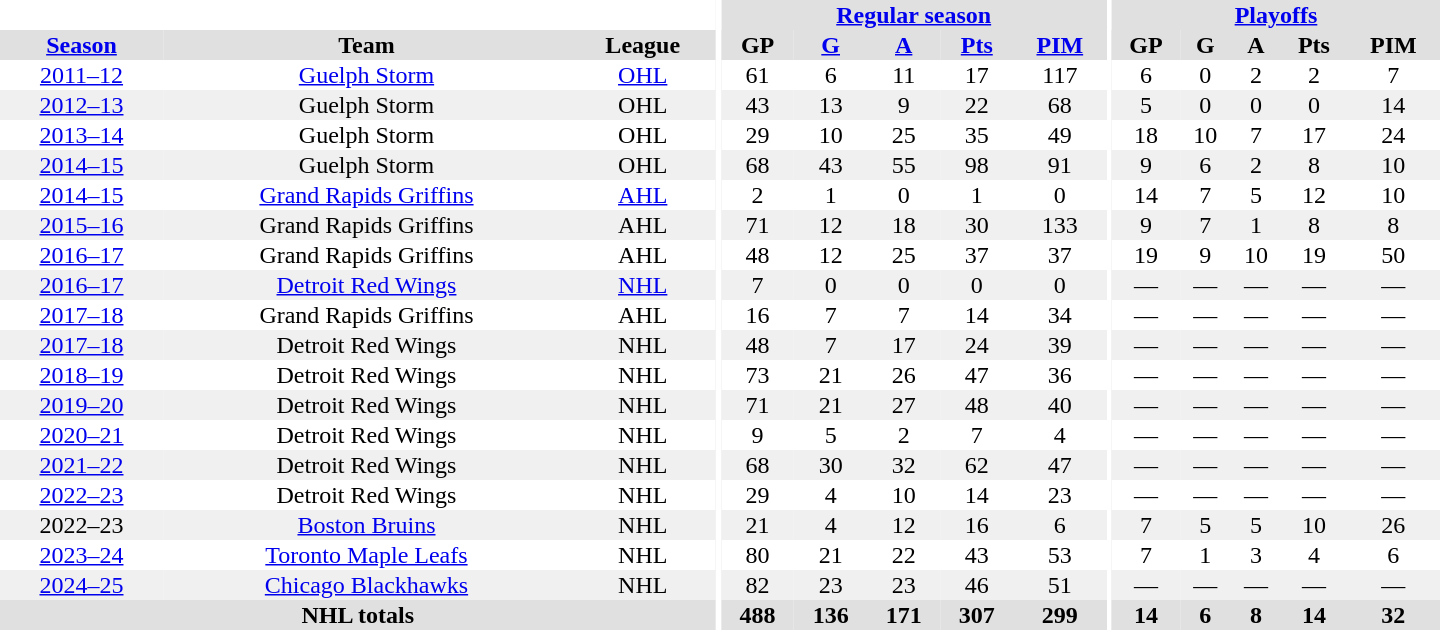<table border="0" cellpadding="1" cellspacing="0" style="text-align:center; width:60em">
<tr bgcolor="#e0e0e0">
<th colspan="3" bgcolor="#ffffff"></th>
<th rowspan="103" bgcolor="#ffffff"></th>
<th colspan="5"><a href='#'>Regular season</a></th>
<th rowspan="103" bgcolor="#ffffff"></th>
<th colspan="5"><a href='#'>Playoffs</a></th>
</tr>
<tr bgcolor="#e0e0e0">
<th><a href='#'>Season</a></th>
<th>Team</th>
<th>League</th>
<th>GP</th>
<th><a href='#'>G</a></th>
<th><a href='#'>A</a></th>
<th><a href='#'>Pts</a></th>
<th><a href='#'>PIM</a></th>
<th>GP</th>
<th>G</th>
<th>A</th>
<th>Pts</th>
<th>PIM</th>
</tr>
<tr ALIGN="center">
<td><a href='#'>2011–12</a></td>
<td><a href='#'>Guelph Storm</a></td>
<td><a href='#'>OHL</a></td>
<td>61</td>
<td>6</td>
<td>11</td>
<td>17</td>
<td>117</td>
<td>6</td>
<td>0</td>
<td>2</td>
<td>2</td>
<td>7</td>
</tr>
<tr ALIGN="center" bgcolor="#f0f0f0">
<td><a href='#'>2012–13</a></td>
<td>Guelph Storm</td>
<td>OHL</td>
<td>43</td>
<td>13</td>
<td>9</td>
<td>22</td>
<td>68</td>
<td>5</td>
<td>0</td>
<td>0</td>
<td>0</td>
<td>14</td>
</tr>
<tr ALIGN="center">
<td><a href='#'>2013–14</a></td>
<td>Guelph Storm</td>
<td>OHL</td>
<td>29</td>
<td>10</td>
<td>25</td>
<td>35</td>
<td>49</td>
<td>18</td>
<td>10</td>
<td>7</td>
<td>17</td>
<td>24</td>
</tr>
<tr ALIGN="center" bgcolor="#f0f0f0">
<td><a href='#'>2014–15</a></td>
<td>Guelph Storm</td>
<td>OHL</td>
<td>68</td>
<td>43</td>
<td>55</td>
<td>98</td>
<td>91</td>
<td>9</td>
<td>6</td>
<td>2</td>
<td>8</td>
<td>10</td>
</tr>
<tr ALIGN="center">
<td><a href='#'>2014–15</a></td>
<td><a href='#'>Grand Rapids Griffins</a></td>
<td><a href='#'>AHL</a></td>
<td>2</td>
<td>1</td>
<td>0</td>
<td>1</td>
<td>0</td>
<td>14</td>
<td>7</td>
<td>5</td>
<td>12</td>
<td>10</td>
</tr>
<tr ALIGN="center" bgcolor="#f0f0f0">
<td><a href='#'>2015–16</a></td>
<td>Grand Rapids Griffins</td>
<td>AHL</td>
<td>71</td>
<td>12</td>
<td>18</td>
<td>30</td>
<td>133</td>
<td>9</td>
<td>7</td>
<td>1</td>
<td>8</td>
<td>8</td>
</tr>
<tr ALIGN="center">
<td><a href='#'>2016–17</a></td>
<td>Grand Rapids Griffins</td>
<td>AHL</td>
<td>48</td>
<td>12</td>
<td>25</td>
<td>37</td>
<td>37</td>
<td>19</td>
<td>9</td>
<td>10</td>
<td>19</td>
<td>50</td>
</tr>
<tr ALIGN="center" bgcolor="#f0f0f0">
<td><a href='#'>2016–17</a></td>
<td><a href='#'>Detroit Red Wings</a></td>
<td><a href='#'>NHL</a></td>
<td>7</td>
<td>0</td>
<td>0</td>
<td>0</td>
<td>0</td>
<td>—</td>
<td>—</td>
<td>—</td>
<td>—</td>
<td>—</td>
</tr>
<tr ALIGN="center">
<td><a href='#'>2017–18</a></td>
<td>Grand Rapids Griffins</td>
<td>AHL</td>
<td>16</td>
<td>7</td>
<td>7</td>
<td>14</td>
<td>34</td>
<td>—</td>
<td>—</td>
<td>—</td>
<td>—</td>
<td>—</td>
</tr>
<tr ALIGN="center" bgcolor="#f0f0f0">
<td><a href='#'>2017–18</a></td>
<td>Detroit Red Wings</td>
<td>NHL</td>
<td>48</td>
<td>7</td>
<td>17</td>
<td>24</td>
<td>39</td>
<td>—</td>
<td>—</td>
<td>—</td>
<td>—</td>
<td>—</td>
</tr>
<tr>
<td><a href='#'>2018–19</a></td>
<td>Detroit Red Wings</td>
<td>NHL</td>
<td>73</td>
<td>21</td>
<td>26</td>
<td>47</td>
<td>36</td>
<td>—</td>
<td>—</td>
<td>—</td>
<td>—</td>
<td>—</td>
</tr>
<tr ALIGN="center" bgcolor="#f0f0f0">
<td><a href='#'>2019–20</a></td>
<td>Detroit Red Wings</td>
<td>NHL</td>
<td>71</td>
<td>21</td>
<td>27</td>
<td>48</td>
<td>40</td>
<td>—</td>
<td>—</td>
<td>—</td>
<td>—</td>
<td>—</td>
</tr>
<tr>
<td><a href='#'>2020–21</a></td>
<td>Detroit Red Wings</td>
<td>NHL</td>
<td>9</td>
<td>5</td>
<td>2</td>
<td>7</td>
<td>4</td>
<td>—</td>
<td>—</td>
<td>—</td>
<td>—</td>
<td>—</td>
</tr>
<tr ALIGN="center" bgcolor="#f0f0f0">
<td><a href='#'>2021–22</a></td>
<td>Detroit Red Wings</td>
<td>NHL</td>
<td>68</td>
<td>30</td>
<td>32</td>
<td>62</td>
<td>47</td>
<td>—</td>
<td>—</td>
<td>—</td>
<td>—</td>
<td>—</td>
</tr>
<tr>
<td><a href='#'>2022–23</a></td>
<td>Detroit Red Wings</td>
<td>NHL</td>
<td>29</td>
<td>4</td>
<td>10</td>
<td>14</td>
<td>23</td>
<td>—</td>
<td>—</td>
<td>—</td>
<td>—</td>
<td>—</td>
</tr>
<tr ALIGN="center" bgcolor="#f0f0f0">
<td>2022–23</td>
<td><a href='#'>Boston Bruins</a></td>
<td>NHL</td>
<td>21</td>
<td>4</td>
<td>12</td>
<td>16</td>
<td>6</td>
<td>7</td>
<td>5</td>
<td>5</td>
<td>10</td>
<td>26</td>
</tr>
<tr>
<td><a href='#'>2023–24</a></td>
<td><a href='#'>Toronto Maple Leafs</a></td>
<td>NHL</td>
<td>80</td>
<td>21</td>
<td>22</td>
<td>43</td>
<td>53</td>
<td>7</td>
<td>1</td>
<td>3</td>
<td>4</td>
<td>6</td>
</tr>
<tr ALIGN="center" bgcolor="#f0f0f0">
<td><a href='#'>2024–25</a></td>
<td><a href='#'>Chicago Blackhawks</a></td>
<td>NHL</td>
<td>82</td>
<td>23</td>
<td>23</td>
<td>46</td>
<td>51</td>
<td>—</td>
<td>—</td>
<td>—</td>
<td>—</td>
<td>—</td>
</tr>
<tr ALIGN="center" bgcolor="#e0e0e0">
<th colspan="3">NHL totals</th>
<th>488</th>
<th>136</th>
<th>171</th>
<th>307</th>
<th>299</th>
<th>14</th>
<th>6</th>
<th>8</th>
<th>14</th>
<th>32</th>
</tr>
</table>
